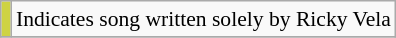<table class="wikitable" style="font-size:90%;">
<tr>
<td style="background-color:#ced343"> </td>
<td>Indicates song written solely by Ricky Vela</td>
</tr>
<tr>
</tr>
</table>
